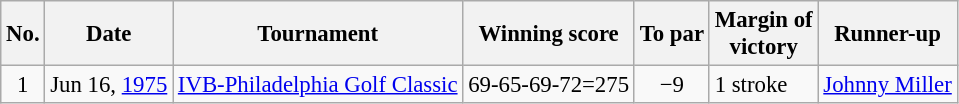<table class="wikitable" style="font-size:95%;">
<tr>
<th>No.</th>
<th>Date</th>
<th>Tournament</th>
<th>Winning score</th>
<th>To par</th>
<th>Margin of<br>victory</th>
<th>Runner-up</th>
</tr>
<tr>
<td align=center>1</td>
<td align=right>Jun 16, <a href='#'>1975</a></td>
<td><a href='#'>IVB-Philadelphia Golf Classic</a></td>
<td align=right>69-65-69-72=275</td>
<td align=center>−9</td>
<td>1 stroke</td>
<td> <a href='#'>Johnny Miller</a></td>
</tr>
</table>
